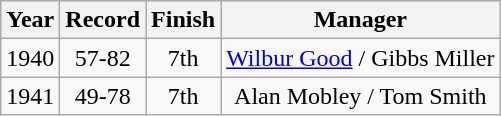<table class="wikitable" style="text-align:center">
<tr>
<th>Year</th>
<th>Record</th>
<th>Finish</th>
<th>Manager</th>
</tr>
<tr>
<td>1940</td>
<td>57-82</td>
<td>7th</td>
<td><a href='#'>Wilbur Good</a> / Gibbs Miller</td>
</tr>
<tr>
<td>1941</td>
<td>49-78</td>
<td>7th</td>
<td>Alan Mobley / Tom Smith</td>
</tr>
</table>
